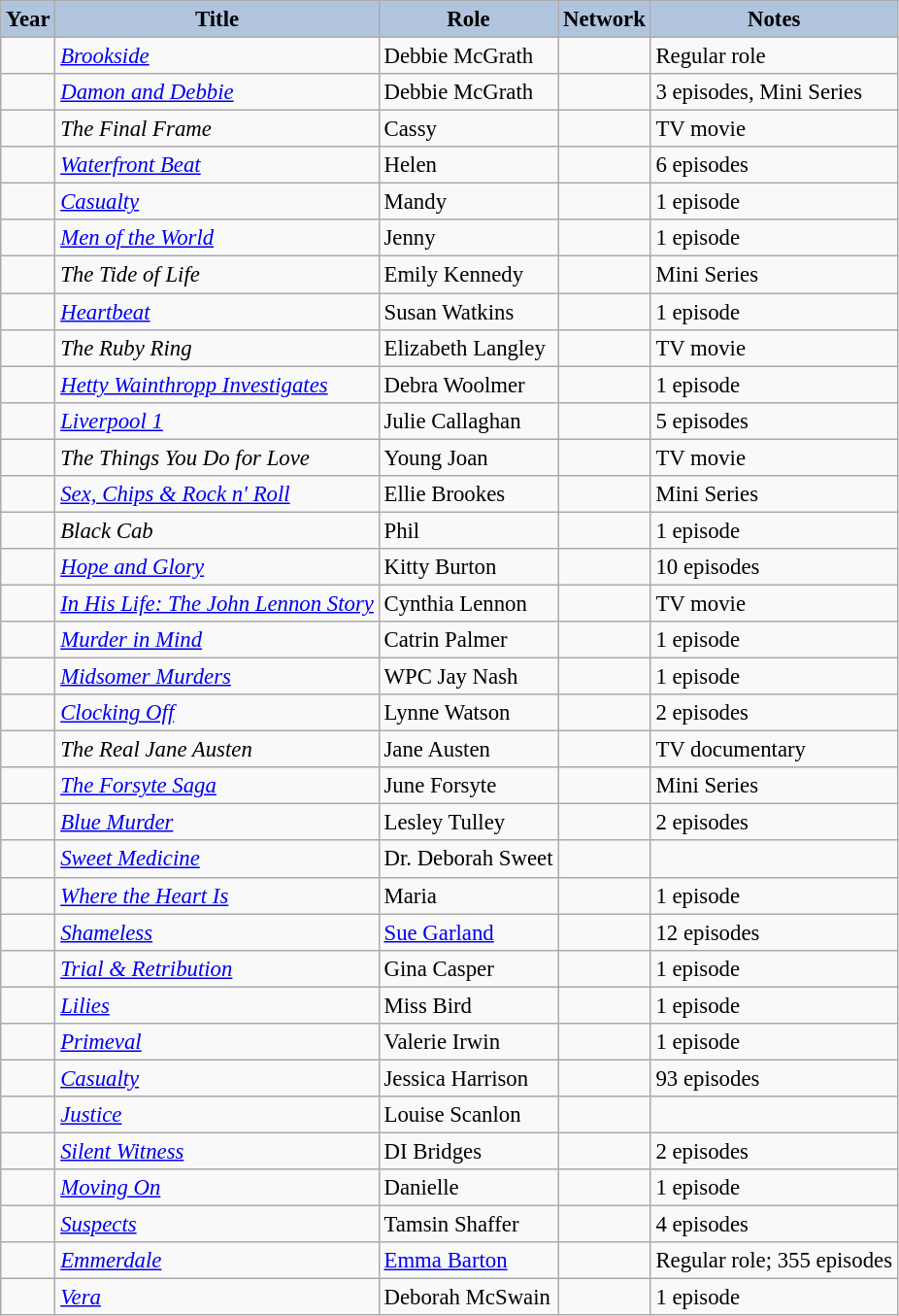<table class="wikitable" style="font-size:95%;">
<tr>
<th style="background:#B0C4DE;">Year</th>
<th style="background:#B0C4DE;">Title</th>
<th style="background:#B0C4DE;">Role</th>
<th style="background:#B0C4DE;">Network</th>
<th style="background:#B0C4DE;">Notes</th>
</tr>
<tr>
<td rowspan="1"></td>
<td><em><a href='#'>Brookside</a></em></td>
<td>Debbie McGrath</td>
<td></td>
<td>Regular role</td>
</tr>
<tr>
<td rowspan="1"></td>
<td><em><a href='#'>Damon and Debbie</a></em></td>
<td>Debbie McGrath</td>
<td></td>
<td>3 episodes, Mini Series</td>
</tr>
<tr>
<td rowspan="1"></td>
<td><em>The Final Frame</em></td>
<td>Cassy</td>
<td></td>
<td>TV movie</td>
</tr>
<tr>
<td rowspan="1"></td>
<td><em><a href='#'>Waterfront Beat</a></em></td>
<td>Helen</td>
<td></td>
<td>6 episodes</td>
</tr>
<tr>
<td rowspan="1"></td>
<td><em><a href='#'>Casualty</a></em></td>
<td>Mandy</td>
<td></td>
<td>1 episode</td>
</tr>
<tr>
<td rowspan="1"></td>
<td><em><a href='#'>Men of the World</a></em></td>
<td>Jenny</td>
<td></td>
<td>1 episode</td>
</tr>
<tr>
<td rowspan="1"></td>
<td><em>The Tide of Life</em></td>
<td>Emily Kennedy</td>
<td></td>
<td>Mini Series</td>
</tr>
<tr>
<td rowspan="1"></td>
<td><em><a href='#'>Heartbeat</a></em></td>
<td>Susan Watkins</td>
<td></td>
<td>1 episode</td>
</tr>
<tr>
<td rowspan="1"></td>
<td><em>The Ruby Ring</em></td>
<td>Elizabeth Langley</td>
<td></td>
<td>TV movie</td>
</tr>
<tr>
<td rowspan="1"></td>
<td><em><a href='#'>Hetty Wainthropp Investigates</a></em></td>
<td>Debra Woolmer</td>
<td></td>
<td>1 episode</td>
</tr>
<tr>
<td rowspan="1"></td>
<td><em><a href='#'>Liverpool 1</a></em></td>
<td>Julie Callaghan</td>
<td></td>
<td>5 episodes</td>
</tr>
<tr>
<td rowspan="1"></td>
<td><em>The Things You Do for Love</em></td>
<td>Young Joan</td>
<td></td>
<td>TV movie</td>
</tr>
<tr>
<td rowspan="1"></td>
<td><em><a href='#'>Sex, Chips & Rock n' Roll</a></em></td>
<td>Ellie Brookes</td>
<td></td>
<td>Mini Series</td>
</tr>
<tr>
<td rowspan="1"></td>
<td><em>Black Cab</em></td>
<td>Phil</td>
<td></td>
<td>1 episode</td>
</tr>
<tr>
<td rowspan="1"></td>
<td><em><a href='#'>Hope and Glory</a></em></td>
<td>Kitty Burton</td>
<td></td>
<td>10 episodes</td>
</tr>
<tr>
<td rowspan="1"></td>
<td><em><a href='#'>In His Life: The John Lennon Story</a></em></td>
<td>Cynthia Lennon</td>
<td></td>
<td>TV movie</td>
</tr>
<tr>
<td rowspan="1"></td>
<td><em><a href='#'>Murder in Mind</a></em></td>
<td>Catrin Palmer</td>
<td></td>
<td>1 episode</td>
</tr>
<tr>
<td rowspan="1"></td>
<td><em><a href='#'>Midsomer Murders</a></em></td>
<td>WPC Jay Nash</td>
<td></td>
<td>1 episode</td>
</tr>
<tr>
<td rowspan="1"></td>
<td><em><a href='#'>Clocking Off</a></em></td>
<td>Lynne Watson</td>
<td></td>
<td>2 episodes</td>
</tr>
<tr>
<td rowspan="1"></td>
<td><em>The Real Jane Austen</em></td>
<td>Jane Austen</td>
<td></td>
<td>TV documentary</td>
</tr>
<tr>
<td rowspan="1"></td>
<td><em><a href='#'>The Forsyte Saga</a></em></td>
<td>June Forsyte</td>
<td></td>
<td>Mini Series</td>
</tr>
<tr>
<td rowspan="1"></td>
<td><em><a href='#'>Blue Murder</a></em></td>
<td>Lesley Tulley</td>
<td></td>
<td>2 episodes</td>
</tr>
<tr>
<td rowspan="1"></td>
<td><em><a href='#'>Sweet Medicine</a></em></td>
<td>Dr. Deborah Sweet</td>
<td></td>
<td></td>
</tr>
<tr>
<td rowspan="1"></td>
<td><em><a href='#'>Where the Heart Is</a></em></td>
<td>Maria</td>
<td></td>
<td>1 episode</td>
</tr>
<tr>
<td rowspan="1"></td>
<td><em><a href='#'>Shameless</a></em></td>
<td><a href='#'>Sue Garland</a></td>
<td></td>
<td>12 episodes</td>
</tr>
<tr>
<td rowspan="1"></td>
<td><em><a href='#'>Trial & Retribution</a></em></td>
<td>Gina Casper</td>
<td></td>
<td>1 episode</td>
</tr>
<tr>
<td rowspan="1"></td>
<td><em><a href='#'>Lilies</a></em></td>
<td>Miss Bird</td>
<td></td>
<td>1 episode</td>
</tr>
<tr>
<td rowspan="1"></td>
<td><em><a href='#'>Primeval</a></em></td>
<td>Valerie Irwin</td>
<td></td>
<td>1 episode</td>
</tr>
<tr>
<td rowspan="1"></td>
<td><em><a href='#'>Casualty</a></em></td>
<td>Jessica Harrison</td>
<td></td>
<td>93 episodes</td>
</tr>
<tr>
<td rowspan="1"></td>
<td><em><a href='#'>Justice</a></em></td>
<td>Louise Scanlon</td>
<td></td>
<td></td>
</tr>
<tr>
<td rowspan="1"></td>
<td><em><a href='#'>Silent Witness</a></em></td>
<td>DI Bridges</td>
<td></td>
<td>2 episodes</td>
</tr>
<tr>
<td rowspan="1"></td>
<td><em><a href='#'>Moving On</a></em></td>
<td>Danielle</td>
<td></td>
<td>1 episode</td>
</tr>
<tr>
<td rowspan="1"></td>
<td><em><a href='#'>Suspects</a></em></td>
<td>Tamsin Shaffer</td>
<td></td>
<td>4 episodes</td>
</tr>
<tr>
<td rowspan="1"></td>
<td><em><a href='#'>Emmerdale</a></em> </td>
<td><a href='#'>Emma Barton</a></td>
<td></td>
<td>Regular role; 355 episodes</td>
</tr>
<tr>
<td rowspan="1"></td>
<td><em><a href='#'>Vera</a></td>
<td>Deborah McSwain</td>
<td></td>
<td>1 episode</td>
</tr>
</table>
